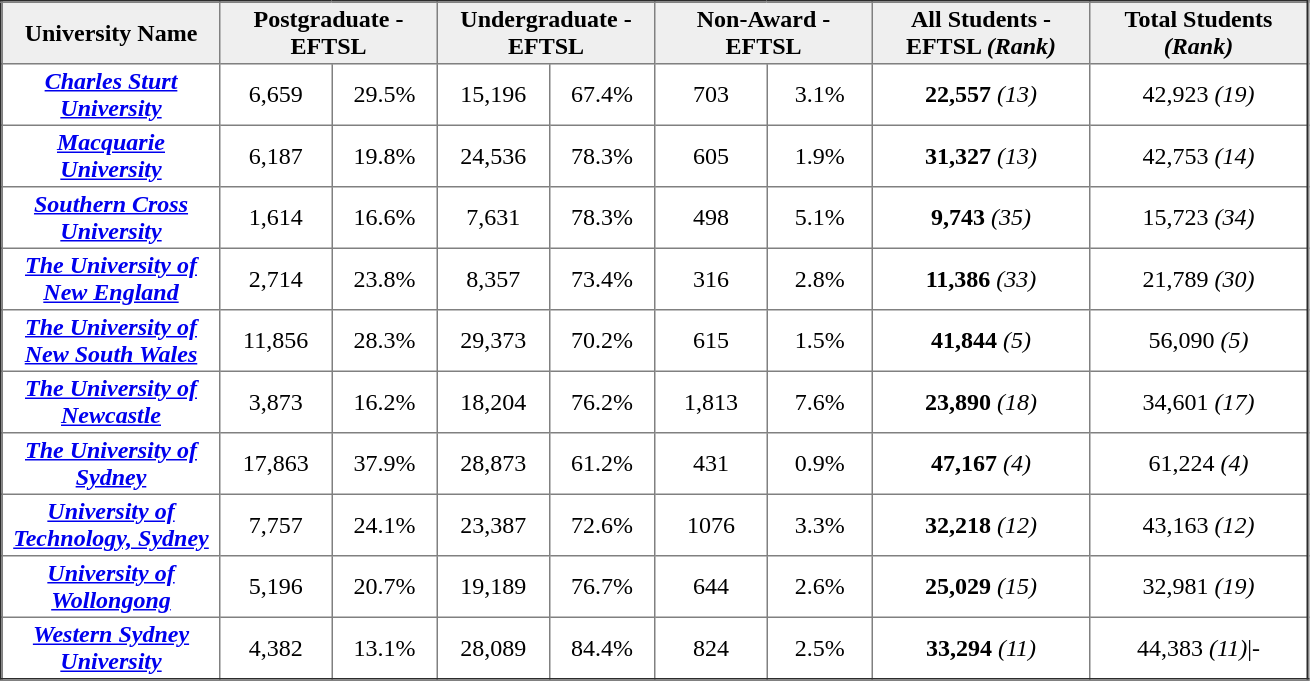<table border="2" cellspacing="1" cellpadding="2" style="border-collapse: collapse;">
<tr>
<th colspan=1 style="background:#efefef;" align=center width=140>University Name</th>
<th colspan=2 style="background:#efefef;" align=center width=140>Postgraduate - EFTSL</th>
<th colspan=2 style="background:#efefef;" align=center width=140>Undergraduate - EFTSL</th>
<th colspan=2 style="background:#efefef;" align=center width=140>Non-Award - EFTSL</th>
<th colspan=1 style="background:#efefef;" align=center width=140>All Students - EFTSL <em>(Rank)</em></th>
<th colspan=1 style="background:#efefef;" align=center width=140>Total Students <em>(Rank)</em></th>
</tr>
<tr>
<td align=center><strong><em><a href='#'>Charles Sturt University</a></em></strong></td>
<td align=center>6,659</td>
<td align=center>29.5%</td>
<td align=center>15,196</td>
<td align=center>67.4%</td>
<td align=center>703</td>
<td align=center>3.1%</td>
<td align=center><strong>22,557</strong> <em>(13)</em></td>
<td align=center>42,923 <em>(19)</em></td>
</tr>
<tr>
<td align=center><strong><em><a href='#'>Macquarie University</a></em></strong></td>
<td align=center>6,187</td>
<td align=center>19.8%</td>
<td align=center>24,536</td>
<td align=center>78.3%</td>
<td align=center>605</td>
<td align=center>1.9%</td>
<td align=center><strong>31,327</strong> <em>(13)</em></td>
<td align=center>42,753 <em>(14)</em></td>
</tr>
<tr>
<td align=center><strong><em><a href='#'>Southern Cross University</a></em></strong></td>
<td align=center>1,614</td>
<td align=center>16.6%</td>
<td align=center>7,631</td>
<td align=center>78.3%</td>
<td align=center>498</td>
<td align=center>5.1%</td>
<td align=center><strong>9,743</strong> <em>(35)</em></td>
<td align=center>15,723 <em>(34)</em></td>
</tr>
<tr>
<td align=center><strong><em><a href='#'>The University of New England</a></em></strong></td>
<td align=center>2,714</td>
<td align=center>23.8%</td>
<td align=center>8,357</td>
<td align=center>73.4%</td>
<td align=center>316</td>
<td align=center>2.8%</td>
<td align=center><strong>11,386</strong> <em>(33)</em></td>
<td align=center>21,789 <em>(30)</em></td>
</tr>
<tr>
<td align=center><strong><em><a href='#'>The University of New South Wales</a></em></strong></td>
<td align=center>11,856</td>
<td align=center>28.3%</td>
<td align=center>29,373</td>
<td align=center>70.2%</td>
<td align=center>615</td>
<td align=center>1.5%</td>
<td align=center><strong>41,844</strong> <em>(5)</em></td>
<td align=center>56,090 <em>(5)</em></td>
</tr>
<tr>
<td align=center><strong><em><a href='#'>The University of Newcastle</a></em></strong></td>
<td align=center>3,873</td>
<td align=center>16.2%</td>
<td align=center>18,204</td>
<td align=center>76.2%</td>
<td align=center>1,813</td>
<td align=center>7.6%</td>
<td align=center><strong>23,890</strong> <em>(18)</em></td>
<td align=center>34,601 <em>(17)</em></td>
</tr>
<tr>
<td align=center><strong><em><a href='#'>The University of Sydney</a></em></strong></td>
<td align=center>17,863</td>
<td align=center>37.9%</td>
<td align=center>28,873</td>
<td align=center>61.2%</td>
<td align=center>431</td>
<td align=center>0.9%</td>
<td align=center><strong>47,167</strong> <em>(4)</em></td>
<td align=center>61,224 <em>(4)</em></td>
</tr>
<tr>
<td align=center><strong><em><a href='#'>University of Technology, Sydney</a></em></strong></td>
<td align=center>7,757</td>
<td align=center>24.1%</td>
<td align=center>23,387</td>
<td align=center>72.6%</td>
<td align=center>1076</td>
<td align=center>3.3%</td>
<td align=center><strong>32,218</strong> <em>(12)</em></td>
<td align=center>43,163 <em>(12)</em></td>
</tr>
<tr>
<td align=center><strong><em><a href='#'>University of Wollongong</a></em></strong></td>
<td align=center>5,196</td>
<td align=center>20.7%</td>
<td align=center>19,189</td>
<td align=center>76.7%</td>
<td align=center>644</td>
<td align=center>2.6%</td>
<td align=center><strong>25,029</strong> <em>(15)</em></td>
<td align=center>32,981 <em>(19)</em></td>
</tr>
<tr>
<td align=center><strong><em><a href='#'>Western Sydney University</a></em></strong></td>
<td align=center>4,382</td>
<td align=center>13.1%</td>
<td align=center>28,089</td>
<td align=center>84.4%</td>
<td align=center>824</td>
<td align=center>2.5%</td>
<td align=center><strong>33,294</strong> <em>(11)</em></td>
<td align=center>44,383 <em>(11)</em>|-</td>
</tr>
</table>
